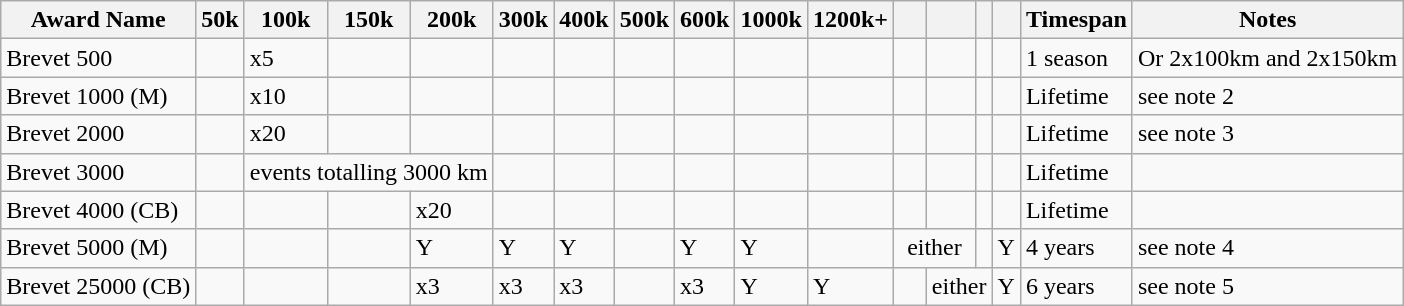<table class="wikitable">
<tr>
<th>Award Name</th>
<th>50k</th>
<th>100k</th>
<th>150k</th>
<th>200k</th>
<th>300k</th>
<th>400k</th>
<th>500k</th>
<th>600k</th>
<th>1000k</th>
<th>1200k+</th>
<th></th>
<th></th>
<th></th>
<th></th>
<th>Timespan</th>
<th>Notes</th>
</tr>
<tr>
<td>Brevet 500</td>
<td></td>
<td>x5</td>
<td></td>
<td></td>
<td></td>
<td></td>
<td></td>
<td></td>
<td></td>
<td></td>
<td></td>
<td></td>
<td></td>
<td></td>
<td>1 season</td>
<td>Or 2x100km and 2x150km</td>
</tr>
<tr>
<td>Brevet 1000 (M)</td>
<td></td>
<td>x10</td>
<td></td>
<td></td>
<td></td>
<td></td>
<td></td>
<td></td>
<td></td>
<td></td>
<td></td>
<td></td>
<td></td>
<td></td>
<td>Lifetime</td>
<td>see note 2</td>
</tr>
<tr>
<td>Brevet 2000</td>
<td></td>
<td>x20</td>
<td></td>
<td></td>
<td></td>
<td></td>
<td></td>
<td></td>
<td></td>
<td></td>
<td></td>
<td></td>
<td></td>
<td></td>
<td>Lifetime</td>
<td>see note 3</td>
</tr>
<tr>
<td>Brevet 3000</td>
<td></td>
<td align="center" colspan="3">events totalling 3000 km</td>
<td></td>
<td></td>
<td></td>
<td></td>
<td></td>
<td></td>
<td></td>
<td></td>
<td></td>
<td></td>
<td>Lifetime</td>
<td></td>
</tr>
<tr>
<td>Brevet 4000 (CB)</td>
<td></td>
<td></td>
<td></td>
<td>x20</td>
<td></td>
<td></td>
<td></td>
<td></td>
<td></td>
<td></td>
<td></td>
<td></td>
<td></td>
<td></td>
<td>Lifetime</td>
<td></td>
</tr>
<tr>
<td>Brevet 5000 (M)</td>
<td></td>
<td></td>
<td></td>
<td>Y</td>
<td>Y</td>
<td>Y</td>
<td></td>
<td>Y</td>
<td>Y</td>
<td></td>
<td align="center" colspan="2">either</td>
<td></td>
<td>Y</td>
<td>4 years</td>
<td>see note 4</td>
</tr>
<tr>
<td>Brevet 25000 (CB)</td>
<td></td>
<td></td>
<td></td>
<td>x3</td>
<td>x3</td>
<td>x3</td>
<td></td>
<td>x3</td>
<td>Y</td>
<td>Y</td>
<td></td>
<td align="center" colspan="2">either</td>
<td>Y</td>
<td>6 years</td>
<td>see note 5</td>
</tr>
</table>
